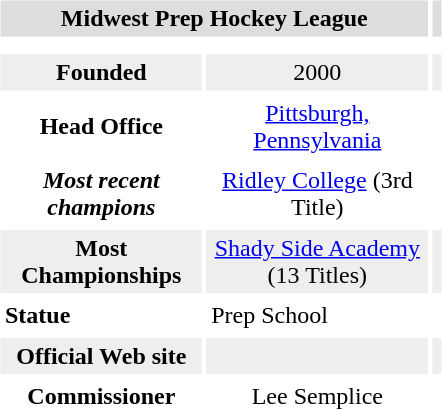<table border=0 align=right cellpadding=3 cellspacing=3 width=300 style = "margin-left: 0.5em">
<tr style="text-align:center; background:#ddd;">
<td colspan=2><strong>Midwest Prep Hockey League</strong></td>
<td></td>
</tr>
<tr style="text-align:center;">
<td colspan=2></td>
<td></td>
</tr>
<tr style="text-align:center; background:#eee;">
<td><strong>Founded</strong></td>
<td>2000</td>
<td></td>
</tr>
<tr style="text-align:center;">
<td><strong>Head Office</strong></td>
<td><a href='#'>Pittsburgh, Pennsylvania</a></td>
<td></td>
</tr>
<tr style="text-align:center;">
<td><strong><em>Most recent champions</em></strong></td>
<td><a href='#'>Ridley College</a> (3rd Title)</td>
<td></td>
</tr>
<tr style="text-align:center; background:#eee;">
<td><strong>Most Championships</strong></td>
<td><a href='#'>Shady Side Academy</a> (13 Titles)</td>
<td></td>
</tr>
<tr>
<td><strong>Statue</strong></td>
<td>Prep School</td>
<td></td>
</tr>
<tr style="text-align:center; background:#eee;">
<td><strong>Official Web site</strong></td>
<td></td>
<td></td>
</tr>
<tr style="text-align:center;">
<td><strong>Commissioner</strong></td>
<td>Lee Semplice</td>
<td></td>
</tr>
</table>
